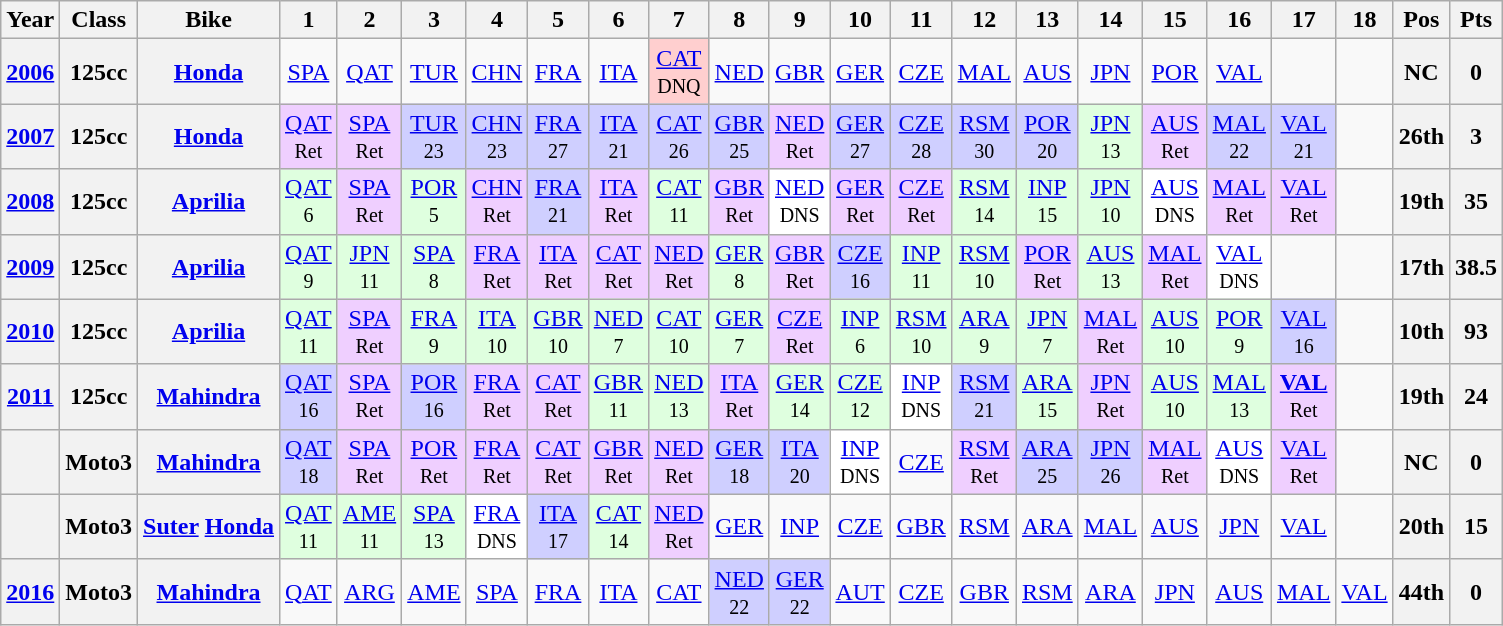<table class="wikitable" style="text-align:center">
<tr>
<th>Year</th>
<th>Class</th>
<th>Bike</th>
<th>1</th>
<th>2</th>
<th>3</th>
<th>4</th>
<th>5</th>
<th>6</th>
<th>7</th>
<th>8</th>
<th>9</th>
<th>10</th>
<th>11</th>
<th>12</th>
<th>13</th>
<th>14</th>
<th>15</th>
<th>16</th>
<th>17</th>
<th>18</th>
<th>Pos</th>
<th>Pts</th>
</tr>
<tr>
<th><a href='#'>2006</a></th>
<th>125cc</th>
<th><a href='#'>Honda</a></th>
<td><a href='#'>SPA</a></td>
<td><a href='#'>QAT</a></td>
<td><a href='#'>TUR</a></td>
<td><a href='#'>CHN</a></td>
<td><a href='#'>FRA</a></td>
<td><a href='#'>ITA</a></td>
<td style="background:#FFCFCF;"><a href='#'>CAT</a><br><small>DNQ</small></td>
<td><a href='#'>NED</a></td>
<td><a href='#'>GBR</a></td>
<td><a href='#'>GER</a></td>
<td><a href='#'>CZE</a></td>
<td><a href='#'>MAL</a></td>
<td><a href='#'>AUS</a></td>
<td><a href='#'>JPN</a></td>
<td><a href='#'>POR</a></td>
<td><a href='#'>VAL</a></td>
<td></td>
<td></td>
<th>NC</th>
<th>0</th>
</tr>
<tr>
<th><a href='#'>2007</a></th>
<th>125cc</th>
<th><a href='#'>Honda</a></th>
<td style="background:#EFCFFF;"><a href='#'>QAT</a><br><small>Ret</small></td>
<td style="background:#EFCFFF;"><a href='#'>SPA</a><br><small>Ret</small></td>
<td style="background:#cfcfff;"><a href='#'>TUR</a><br><small>23</small></td>
<td style="background:#cfcfff;"><a href='#'>CHN</a><br><small>23</small></td>
<td style="background:#cfcfff;"><a href='#'>FRA</a><br><small>27</small></td>
<td style="background:#cfcfff;"><a href='#'>ITA</a><br><small>21</small></td>
<td style="background:#cfcfff;"><a href='#'>CAT</a><br><small>26</small></td>
<td style="background:#cfcfff;"><a href='#'>GBR</a><br><small>25</small></td>
<td style="background:#EFCFFF;"><a href='#'>NED</a><br><small>Ret</small></td>
<td style="background:#cfcfff;"><a href='#'>GER</a><br><small>27</small></td>
<td style="background:#cfcfff;"><a href='#'>CZE</a><br><small>28</small></td>
<td style="background:#cfcfff;"><a href='#'>RSM</a><br><small>30</small></td>
<td style="background:#cfcfff;"><a href='#'>POR</a><br><small>20</small></td>
<td style="background:#dfffdf;"><a href='#'>JPN</a><br><small>13</small></td>
<td style="background:#EFCFFF;"><a href='#'>AUS</a><br><small>Ret</small></td>
<td style="background:#cfcfff;"><a href='#'>MAL</a><br><small>22</small></td>
<td style="background:#cfcfff;"><a href='#'>VAL</a><br><small>21</small></td>
<td></td>
<th>26th</th>
<th>3</th>
</tr>
<tr>
<th><a href='#'>2008</a></th>
<th>125cc</th>
<th><a href='#'>Aprilia</a></th>
<td style="background:#dfffdf;"><a href='#'>QAT</a><br><small>6</small></td>
<td style="background:#EFCFFF;"><a href='#'>SPA</a><br><small>Ret</small></td>
<td style="background:#dfffdf;"><a href='#'>POR</a><br><small>5</small></td>
<td style="background:#efcfff;"><a href='#'>CHN</a><br><small>Ret</small></td>
<td style="background:#cfcfff;"><a href='#'>FRA</a><br><small>21</small></td>
<td style="background:#EFCFFF;"><a href='#'>ITA</a><br><small>Ret</small></td>
<td style="background:#dfffdf;"><a href='#'>CAT</a><br><small>11</small></td>
<td style="background:#EFCFFF;"><a href='#'>GBR</a><br><small>Ret</small></td>
<td style="background:#ffffff;"><a href='#'>NED</a><br><small>DNS</small></td>
<td style="background:#EFCFFF;"><a href='#'>GER</a><br><small>Ret</small></td>
<td style="background:#EFCFFF;"><a href='#'>CZE</a><br><small>Ret</small></td>
<td style="background:#dfffdf;"><a href='#'>RSM</a><br><small>14</small></td>
<td style="background:#dfffdf;"><a href='#'>INP</a><br><small>15</small></td>
<td style="background:#dfffdf;"><a href='#'>JPN</a><br><small>10</small></td>
<td style="background:#ffffff;"><a href='#'>AUS</a><br><small>DNS</small></td>
<td style="background:#EFCFFF;"><a href='#'>MAL</a><br><small>Ret</small></td>
<td style="background:#EFCFFF;"><a href='#'>VAL</a><br><small>Ret</small></td>
<td></td>
<th>19th</th>
<th>35</th>
</tr>
<tr>
<th><a href='#'>2009</a></th>
<th>125cc</th>
<th><a href='#'>Aprilia</a></th>
<td style="background:#dfffdf;"><a href='#'>QAT</a><br><small>9</small></td>
<td style="background:#dfffdf;"><a href='#'>JPN</a><br><small>11</small></td>
<td style="background:#dfffdf;"><a href='#'>SPA</a><br><small>8</small></td>
<td style="background:#EFCFFF;"><a href='#'>FRA</a><br><small>Ret</small></td>
<td style="background:#EFCFFF;"><a href='#'>ITA</a><br><small>Ret</small></td>
<td style="background:#EFCFFF;"><a href='#'>CAT</a><br><small>Ret</small></td>
<td style="background:#EFCFFF;"><a href='#'>NED</a><br><small>Ret</small></td>
<td style="background:#dfffdf;"><a href='#'>GER</a><br><small>8</small></td>
<td style="background:#EFCFFF;"><a href='#'>GBR</a><br><small>Ret</small></td>
<td style="background:#cfcfff;"><a href='#'>CZE</a><br><small>16</small></td>
<td style="background:#dfffdf;"><a href='#'>INP</a><br><small>11</small></td>
<td style="background:#dfffdf;"><a href='#'>RSM</a><br><small>10</small></td>
<td style="background:#EFCFFF;"><a href='#'>POR</a><br><small>Ret</small></td>
<td style="background:#dfffdf;"><a href='#'>AUS</a><br><small>13</small></td>
<td style="background:#EFCFFF;"><a href='#'>MAL</a><br><small>Ret</small></td>
<td style="background:#ffffff;"><a href='#'>VAL</a><br><small>DNS</small></td>
<td></td>
<td></td>
<th>17th</th>
<th>38.5</th>
</tr>
<tr>
<th><a href='#'>2010</a></th>
<th>125cc</th>
<th><a href='#'>Aprilia</a></th>
<td style="background:#dfffdf;"><a href='#'>QAT</a><br><small>11</small></td>
<td style="background:#EFCFFF;"><a href='#'>SPA</a><br><small>Ret</small></td>
<td style="background:#dfffdf;"><a href='#'>FRA</a><br><small>9</small></td>
<td style="background:#dfffdf;"><a href='#'>ITA</a><br><small>10</small></td>
<td style="background:#dfffdf;"><a href='#'>GBR</a><br><small>10</small></td>
<td style="background:#dfffdf;"><a href='#'>NED</a><br><small>7</small></td>
<td style="background:#dfffdf;"><a href='#'>CAT</a><br><small>10</small></td>
<td style="background:#dfffdf;"><a href='#'>GER</a><br><small>7</small></td>
<td style="background:#EFCFFF;"><a href='#'>CZE</a><br><small>Ret</small></td>
<td style="background:#dfffdf;"><a href='#'>INP</a><br><small>6</small></td>
<td style="background:#dfffdf;"><a href='#'>RSM</a><br><small>10</small></td>
<td style="background:#dfffdf;"><a href='#'>ARA</a><br><small>9</small></td>
<td style="background:#dfffdf;"><a href='#'>JPN</a><br><small>7</small></td>
<td style="background:#EFCFFF;"><a href='#'>MAL</a><br><small>Ret</small></td>
<td style="background:#dfffdf;"><a href='#'>AUS</a><br><small>10</small></td>
<td style="background:#dfffdf;"><a href='#'>POR</a><br><small>9</small></td>
<td style="background:#cfcfff;"><a href='#'>VAL</a><br><small>16</small></td>
<td></td>
<th>10th</th>
<th>93</th>
</tr>
<tr>
<th><a href='#'>2011</a></th>
<th>125cc</th>
<th><a href='#'>Mahindra</a></th>
<td style="background:#cfcfff;"><a href='#'>QAT</a><br><small>16</small></td>
<td style="background:#EFCFFF;"><a href='#'>SPA</a><br><small>Ret</small></td>
<td style="background:#cfcfff;"><a href='#'>POR</a><br><small>16</small></td>
<td style="background:#EFCFFF;"><a href='#'>FRA</a><br><small>Ret</small></td>
<td style="background:#EFCFFF;"><a href='#'>CAT</a><br><small>Ret</small></td>
<td style="background:#dfffdf;"><a href='#'>GBR</a><br><small>11</small></td>
<td style="background:#dfffdf;"><a href='#'>NED</a><br><small>13</small></td>
<td style="background:#efcfff;"><a href='#'>ITA</a><br><small>Ret</small></td>
<td style="background:#dfffdf;"><a href='#'>GER</a><br><small>14</small></td>
<td style="background:#dfffdf;"><a href='#'>CZE</a><br><small>12</small></td>
<td style="background:#ffffff;"><a href='#'>INP</a><br><small>DNS</small></td>
<td style="background:#cfcfff;"><a href='#'>RSM</a><br><small>21</small></td>
<td style="background:#dfffdf;"><a href='#'>ARA</a><br><small>15</small></td>
<td style="background:#EFCFFF;"><a href='#'>JPN</a><br><small>Ret</small></td>
<td style="background:#dfffdf;"><a href='#'>AUS</a><br><small>10</small></td>
<td style="background:#dfffdf;"><a href='#'>MAL</a><br><small>13</small></td>
<td style="background:#EFCFFF;"><strong><a href='#'>VAL</a></strong><br><small>Ret</small></td>
<td></td>
<th>19th</th>
<th>24</th>
</tr>
<tr>
<th></th>
<th>Moto3</th>
<th><a href='#'>Mahindra</a></th>
<td style="background:#cfcfff;"><a href='#'>QAT</a><br><small>18</small></td>
<td style="background:#efcfff;"><a href='#'>SPA</a><br><small>Ret</small></td>
<td style="background:#efcfff;"><a href='#'>POR</a><br><small>Ret</small></td>
<td style="background:#efcfff;"><a href='#'>FRA</a><br><small>Ret</small></td>
<td style="background:#efcfff;"><a href='#'>CAT</a><br><small>Ret</small></td>
<td style="background:#efcfff;"><a href='#'>GBR</a><br><small>Ret</small></td>
<td style="background:#efcfff;"><a href='#'>NED</a><br><small>Ret</small></td>
<td style="background:#cfcfff;"><a href='#'>GER</a><br><small>18</small></td>
<td style="background:#cfcfff;"><a href='#'>ITA</a><br><small>20</small></td>
<td style="background:#ffffff;"><a href='#'>INP</a><br><small>DNS</small></td>
<td><a href='#'>CZE</a></td>
<td style="background:#efcfff;"><a href='#'>RSM</a><br><small>Ret</small></td>
<td style="background:#cfcfff;"><a href='#'>ARA</a><br><small>25</small></td>
<td style="background:#cfcfff;"><a href='#'>JPN</a><br><small>26</small></td>
<td style="background:#efcfff;"><a href='#'>MAL</a><br><small>Ret</small></td>
<td style="background:#ffffff;"><a href='#'>AUS</a><br><small>DNS</small></td>
<td style="background:#efcfff;"><a href='#'>VAL</a><br><small>Ret</small></td>
<td></td>
<th>NC</th>
<th>0</th>
</tr>
<tr>
<th></th>
<th>Moto3</th>
<th><a href='#'>Suter</a> <a href='#'>Honda</a></th>
<td style="background:#dfffdf;"><a href='#'>QAT</a><br><small>11</small></td>
<td style="background:#dfffdf;"><a href='#'>AME</a><br><small>11</small></td>
<td style="background:#dfffdf;"><a href='#'>SPA</a><br><small>13</small></td>
<td style="background:#ffffff;"><a href='#'>FRA</a><br><small>DNS</small></td>
<td style="background:#cfcfff;"><a href='#'>ITA</a><br><small>17</small></td>
<td style="background:#dfffdf;"><a href='#'>CAT</a><br><small>14</small></td>
<td style="background:#efcfff;"><a href='#'>NED</a><br><small>Ret</small></td>
<td><a href='#'>GER</a></td>
<td><a href='#'>INP</a></td>
<td><a href='#'>CZE</a></td>
<td><a href='#'>GBR</a></td>
<td><a href='#'>RSM</a></td>
<td><a href='#'>ARA</a></td>
<td><a href='#'>MAL</a></td>
<td><a href='#'>AUS</a></td>
<td><a href='#'>JPN</a></td>
<td><a href='#'>VAL</a></td>
<td></td>
<th>20th</th>
<th>15</th>
</tr>
<tr>
<th><a href='#'>2016</a></th>
<th>Moto3</th>
<th><a href='#'>Mahindra</a></th>
<td><a href='#'>QAT</a></td>
<td><a href='#'>ARG</a></td>
<td><a href='#'>AME</a></td>
<td><a href='#'>SPA</a></td>
<td><a href='#'>FRA</a></td>
<td><a href='#'>ITA</a></td>
<td><a href='#'>CAT</a></td>
<td style="background:#cfcfff;"><a href='#'>NED</a><br><small>22</small></td>
<td style="background:#cfcfff;"><a href='#'>GER</a><br><small>22</small></td>
<td><a href='#'>AUT</a></td>
<td><a href='#'>CZE</a></td>
<td><a href='#'>GBR</a></td>
<td><a href='#'>RSM</a></td>
<td><a href='#'>ARA</a></td>
<td><a href='#'>JPN</a></td>
<td><a href='#'>AUS</a></td>
<td><a href='#'>MAL</a></td>
<td><a href='#'>VAL</a></td>
<th>44th</th>
<th>0</th>
</tr>
</table>
